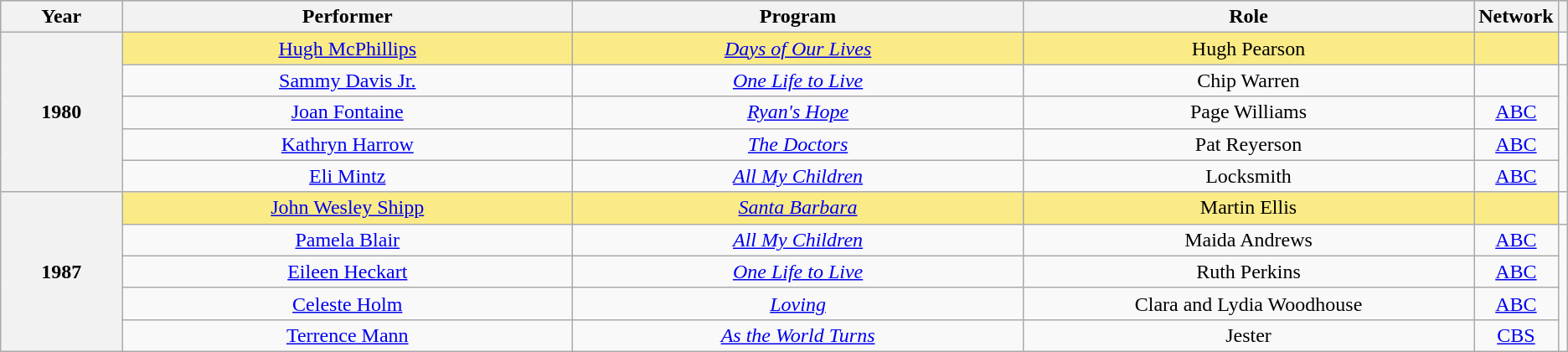<table class="wikitable" rowspan="2" background: #f6e39c style="text-align: center">
<tr style="background:#bebebe;">
<th scope="col" style="width:8%;">Year</th>
<th scope="col" style="width:30%;">Performer</th>
<th scope="col" style="width:30%;">Program</th>
<th scope="col" style="width:30%;">Role</th>
<th scope="col" style="width:10%;">Network</th>
<th scope="col" style="width:2%;" class="unsortable"></th>
</tr>
<tr>
<th scope="row" rowspan=5 style="text-align:center">1980 <br></th>
<td style="background:#FAEB86"><a href='#'>Hugh McPhillips</a> </td>
<td style="background:#FAEB86"><em><a href='#'>Days of Our Lives</a></em></td>
<td style="background:#FAEB86">Hugh Pearson</td>
<td style="background:#FAEB86"></td>
<td style="text-align:center;"></td>
</tr>
<tr>
<td><a href='#'>Sammy Davis Jr.</a></td>
<td><em><a href='#'>One Life to Live</a></em></td>
<td>Chip Warren</td>
<td></td>
<td rowspan="4"></td>
</tr>
<tr>
<td><a href='#'>Joan Fontaine</a></td>
<td><em><a href='#'>Ryan's Hope</a></em></td>
<td>Page Williams</td>
<td style="text-align:center;"><a href='#'>ABC</a></td>
</tr>
<tr>
<td><a href='#'>Kathryn Harrow</a></td>
<td><em><a href='#'>The Doctors</a></em></td>
<td>Pat Reyerson</td>
<td style="text-align:center;"><a href='#'>ABC</a></td>
</tr>
<tr>
<td><a href='#'>Eli Mintz</a></td>
<td><em><a href='#'>All My Children</a></em></td>
<td>Locksmith</td>
<td style="text-align:center;"><a href='#'>ABC</a></td>
</tr>
<tr>
<th scope="row" rowspan=5 style="text-align:center">1987 <br></th>
<td style="background:#FAEB86"><a href='#'>John Wesley Shipp</a> </td>
<td style="background:#FAEB86"><em><a href='#'>Santa Barbara</a></em></td>
<td style="background:#FAEB86">Martin Ellis</td>
<td style="background:#FAEB86"></td>
<td style="text-align:center;"></td>
</tr>
<tr>
<td><a href='#'>Pamela Blair</a></td>
<td><em><a href='#'>All My Children</a></em></td>
<td>Maida Andrews</td>
<td style="text-align:center;"><a href='#'>ABC</a></td>
<td style="text-align:center;" rowspan="4"></td>
</tr>
<tr>
<td><a href='#'>Eileen Heckart</a></td>
<td><em><a href='#'>One Life to Live</a></em></td>
<td>Ruth Perkins</td>
<td style="text-align:center;"><a href='#'>ABC</a></td>
</tr>
<tr>
<td><a href='#'>Celeste Holm</a></td>
<td><em><a href='#'>Loving</a></em></td>
<td>Clara and Lydia Woodhouse</td>
<td style="text-align:center;"><a href='#'>ABC</a></td>
</tr>
<tr>
<td><a href='#'>Terrence Mann</a></td>
<td><em><a href='#'>As the World Turns</a></em></td>
<td>Jester</td>
<td style="text-align:center;"><a href='#'>CBS</a></td>
</tr>
</table>
